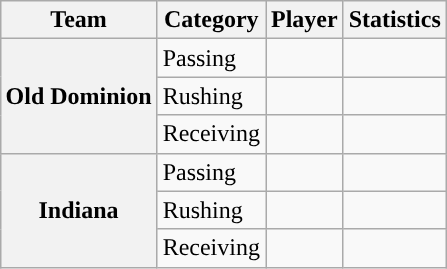<table class="wikitable" style="float:right">
<tr>
<th>Team</th>
<th>Category</th>
<th>Player</th>
<th>Statistics</th>
</tr>
<tr>
<th rowspan=3>Old Dominion</th>
<td>Passing</td>
<td></td>
<td></td>
</tr>
<tr>
<td>Rushing</td>
<td></td>
<td></td>
</tr>
<tr>
<td>Receiving</td>
<td></td>
<td></td>
</tr>
<tr>
<th rowspan=3>Indiana</th>
<td>Passing</td>
<td></td>
<td></td>
</tr>
<tr>
<td>Rushing</td>
<td></td>
<td></td>
</tr>
<tr>
<td>Receiving</td>
<td></td>
<td></td>
</tr>
</table>
